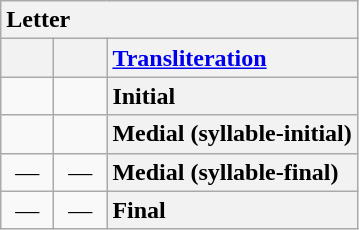<table class="wikitable" style="text-align: center; display: inline-table;">
<tr>
<th colspan="3" style="text-align: left">Letter</th>
</tr>
<tr>
<th style="min-width: 1.75em"></th>
<th style="min-width: 1.75em"></th>
<th style="text-align: left"><a href='#'>Transliteration</a></th>
</tr>
<tr>
<td></td>
<td></td>
<th style="text-align: left">Initial</th>
</tr>
<tr>
<td></td>
<td></td>
<th style="text-align: left">Medial (syllable-initial)</th>
</tr>
<tr>
<td>—</td>
<td>—</td>
<th style="text-align: left">Medial (syllable-final)</th>
</tr>
<tr>
<td>—</td>
<td>—</td>
<th style="text-align: left">Final</th>
</tr>
</table>
